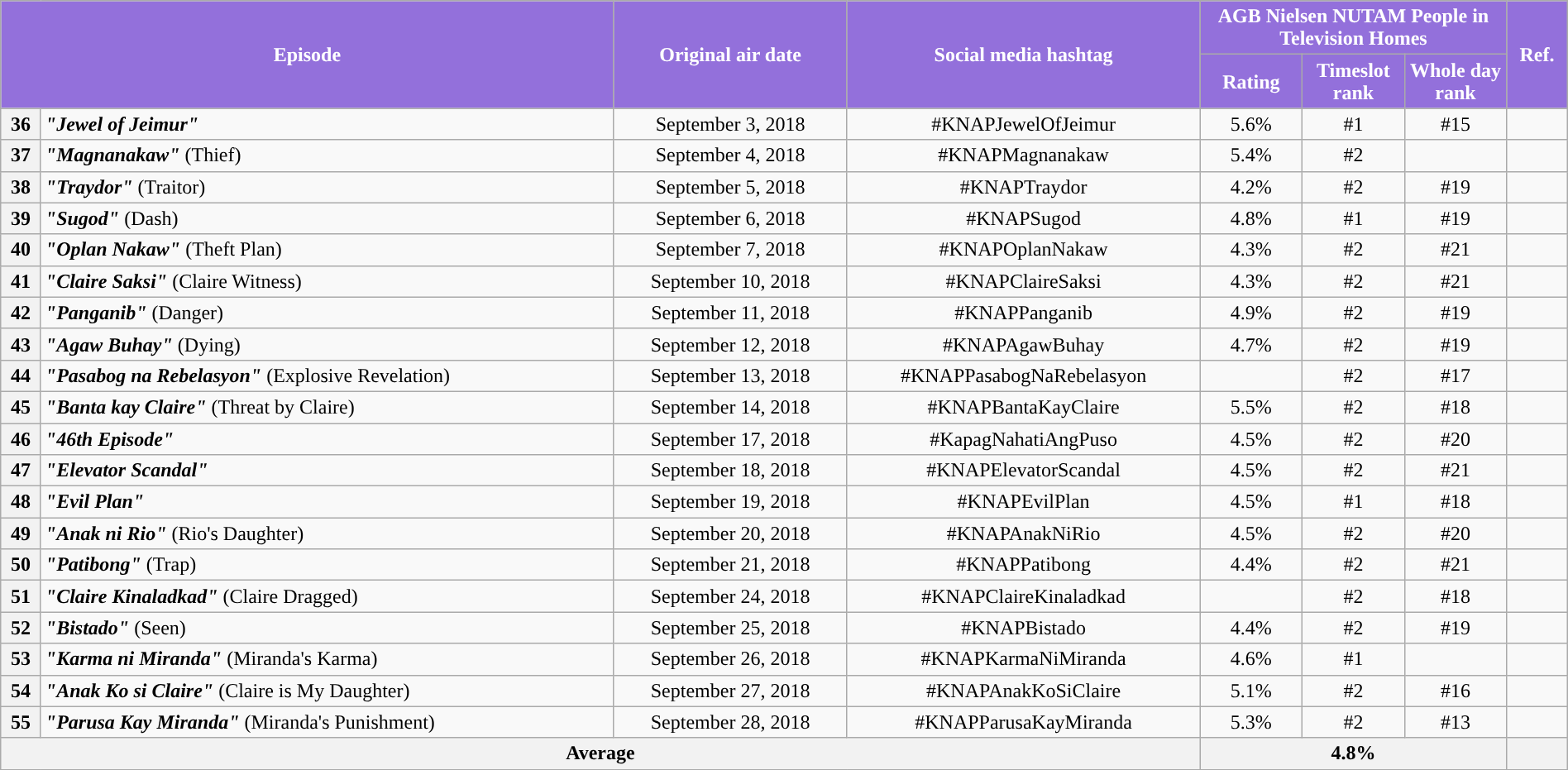<table class="wikitable" style="text-align:center; font-size:100%; line-height:18px;" width="100%">
<tr>
<th style="background-color:#9370DB; color:#ffffff;" colspan="2" rowspan="2">Episode</th>
<th style="background-color:#9370DB; color:white" rowspan="2">Original air date</th>
<th style="background-color:#9370DB; color:white" rowspan="2">Social media hashtag</th>
<th style="background-color:#9370DB; color:#ffffff;" colspan="3">AGB Nielsen NUTAM People in Television Homes</th>
<th style="background-color:#9370DB;  color:#ffffff;" rowspan="2">Ref.</th>
</tr>
<tr>
<th style="background-color:#9370DB; width:75px; color:#ffffff;">Rating</th>
<th style="background-color:#9370DB;  width:75px; color:#ffffff;">Timeslot<br>rank</th>
<th style="background-color:#9370DB; width:75px; color:#ffffff;">Whole day<br>rank</th>
</tr>
<tr>
<th>36</th>
<td style="text-align: left;"><strong><em>"Jewel of Jeimur"</em></strong></td>
<td>September 3, 2018</td>
<td>#KNAPJewelOfJeimur</td>
<td>5.6%</td>
<td>#1</td>
<td>#15</td>
<td></td>
</tr>
<tr>
<th>37</th>
<td style="text-align: left;"><strong><em>"Magnanakaw"</em></strong> (Thief)</td>
<td>September 4, 2018</td>
<td>#KNAPMagnanakaw</td>
<td>5.4%</td>
<td>#2</td>
<td></td>
<td></td>
</tr>
<tr>
<th>38</th>
<td style="text-align: left;"><strong><em>"Traydor"</em></strong> (Traitor)</td>
<td>September 5, 2018</td>
<td>#KNAPTraydor</td>
<td>4.2%</td>
<td>#2</td>
<td>#19</td>
<td></td>
</tr>
<tr>
<th>39</th>
<td style="text-align: left;"><strong><em>"Sugod"</em></strong> (Dash)</td>
<td>September 6, 2018</td>
<td>#KNAPSugod</td>
<td>4.8%</td>
<td>#1</td>
<td>#19</td>
<td></td>
</tr>
<tr>
<th>40</th>
<td style="text-align: left;"><strong><em>"Oplan Nakaw"</em></strong> (Theft Plan)</td>
<td>September 7, 2018</td>
<td>#KNAPOplanNakaw</td>
<td>4.3%</td>
<td>#2</td>
<td>#21</td>
<td></td>
</tr>
<tr>
<th>41</th>
<td style="text-align: left;"><strong><em>"Claire Saksi"</em></strong> (Claire Witness)</td>
<td>September 10, 2018</td>
<td>#KNAPClaireSaksi</td>
<td>4.3%</td>
<td>#2</td>
<td>#21</td>
<td></td>
</tr>
<tr>
<th>42</th>
<td style="text-align: left;"><strong><em>"Panganib"</em></strong> (Danger)</td>
<td>September 11, 2018</td>
<td>#KNAPPanganib</td>
<td>4.9%</td>
<td>#2</td>
<td>#19</td>
<td></td>
</tr>
<tr>
<th>43</th>
<td style="text-align: left;"><strong><em>"Agaw Buhay"</em></strong> (Dying)</td>
<td>September 12, 2018</td>
<td>#KNAPAgawBuhay</td>
<td>4.7%</td>
<td>#2</td>
<td>#19</td>
<td></td>
</tr>
<tr>
<th>44</th>
<td style="text-align: left;"><strong><em>"Pasabog na Rebelasyon"</em></strong> (Explosive Revelation)</td>
<td>September 13, 2018</td>
<td>#KNAPPasabogNaRebelasyon</td>
<td></td>
<td>#2</td>
<td>#17</td>
<td></td>
</tr>
<tr>
<th>45</th>
<td style="text-align: left;"><strong><em>"Banta kay Claire"</em></strong> (Threat by Claire)</td>
<td>September 14, 2018</td>
<td>#KNAPBantaKayClaire</td>
<td>5.5%</td>
<td>#2</td>
<td>#18</td>
<td></td>
</tr>
<tr>
<th>46</th>
<td style="text-align: left;"><strong><em>"46th Episode"</em></strong></td>
<td>September 17, 2018</td>
<td>#KapagNahatiAngPuso</td>
<td>4.5%</td>
<td>#2</td>
<td>#20</td>
<td></td>
</tr>
<tr>
<th>47</th>
<td style="text-align: left;"><strong><em>"Elevator Scandal"</em></strong></td>
<td>September 18, 2018</td>
<td>#KNAPElevatorScandal</td>
<td>4.5%</td>
<td>#2</td>
<td>#21</td>
<td></td>
</tr>
<tr>
<th>48</th>
<td style="text-align: left;"><strong><em>"Evil Plan"</em></strong></td>
<td>September 19, 2018</td>
<td>#KNAPEvilPlan</td>
<td>4.5%</td>
<td>#1</td>
<td>#18</td>
<td></td>
</tr>
<tr>
<th>49</th>
<td style="text-align: left;"><strong><em>"Anak ni Rio"</em></strong> (Rio's Daughter)</td>
<td>September 20, 2018</td>
<td>#KNAPAnakNiRio</td>
<td>4.5%</td>
<td>#2</td>
<td>#20</td>
<td></td>
</tr>
<tr>
<th>50</th>
<td style="text-align: left;"><strong><em>"Patibong"</em></strong> (Trap)</td>
<td>September 21, 2018</td>
<td>#KNAPPatibong</td>
<td>4.4%</td>
<td>#2</td>
<td>#21</td>
<td></td>
</tr>
<tr>
<th>51</th>
<td style="text-align: left;"><strong><em>"Claire Kinaladkad"</em></strong> (Claire Dragged)</td>
<td>September 24, 2018</td>
<td>#KNAPClaireKinaladkad</td>
<td></td>
<td>#2</td>
<td>#18</td>
<td></td>
</tr>
<tr>
<th>52</th>
<td style="text-align: left;"><strong><em>"Bistado"</em></strong> (Seen)</td>
<td>September 25, 2018</td>
<td>#KNAPBistado</td>
<td>4.4%</td>
<td>#2</td>
<td>#19</td>
<td></td>
</tr>
<tr>
<th>53</th>
<td style="text-align: left;"><strong><em>"Karma ni Miranda"</em></strong> (Miranda's Karma)</td>
<td>September 26, 2018</td>
<td>#KNAPKarmaNiMiranda</td>
<td>4.6%</td>
<td>#1</td>
<td></td>
<td></td>
</tr>
<tr>
<th>54</th>
<td style="text-align: left;"><strong><em>"Anak Ko si Claire"</em></strong> (Claire is My Daughter)</td>
<td>September 27, 2018</td>
<td>#KNAPAnakKoSiClaire</td>
<td>5.1%</td>
<td>#2</td>
<td>#16</td>
<td></td>
</tr>
<tr>
<th>55</th>
<td style="text-align: left;"><strong><em>"Parusa Kay Miranda"</em></strong> (Miranda's Punishment)</td>
<td>September 28, 2018</td>
<td>#KNAPParusaKayMiranda</td>
<td>5.3%</td>
<td>#2</td>
<td>#13</td>
<td></td>
</tr>
<tr>
<th colspan="4">Average</th>
<th colspan="3">4.8%</th>
<th></th>
</tr>
<tr>
</tr>
</table>
